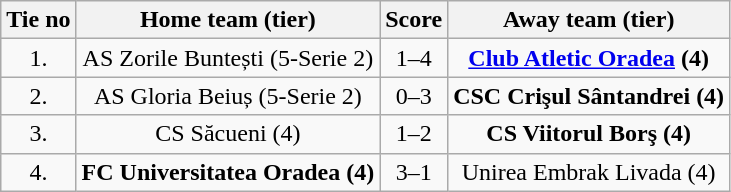<table class="wikitable" style="text-align: center">
<tr>
<th>Tie no</th>
<th>Home team (tier)</th>
<th>Score</th>
<th>Away team (tier)</th>
</tr>
<tr>
<td>1.</td>
<td>AS Zorile Buntești (5-Serie 2)</td>
<td>1–4</td>
<td><strong><a href='#'>Club Atletic Oradea</a> (4)</strong></td>
</tr>
<tr>
<td>2.</td>
<td>AS Gloria Beiuș (5-Serie 2)</td>
<td>0–3</td>
<td><strong>CSC Crişul Sântandrei (4)</strong></td>
</tr>
<tr>
<td>3.</td>
<td>CS Săcueni (4)</td>
<td>1–2</td>
<td><strong>CS Viitorul Borş (4)</strong></td>
</tr>
<tr>
<td>4.</td>
<td><strong>FC Universitatea Oradea (4)</strong></td>
<td>3–1</td>
<td>Unirea Embrak Livada (4)</td>
</tr>
</table>
